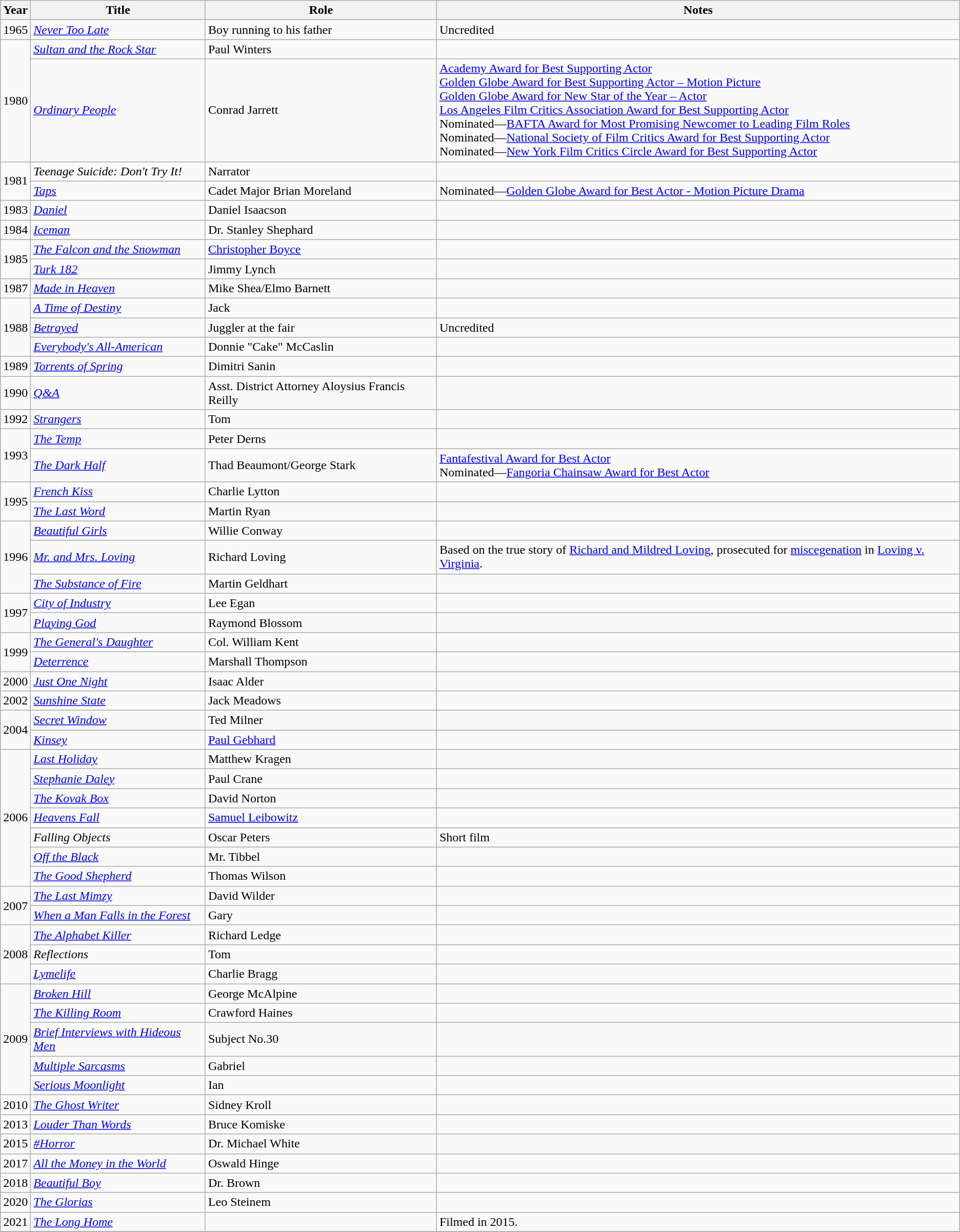<table class="wikitable sortable">
<tr>
<th>Year</th>
<th>Title</th>
<th>Role</th>
<th class="unsortable">Notes</th>
</tr>
<tr>
<td>1965</td>
<td><em><a href='#'>Never Too Late</a></em></td>
<td>Boy running to his father</td>
<td>Uncredited</td>
</tr>
<tr>
<td rowspan="2">1980</td>
<td><em> <a href='#'>Sultan and the Rock Star</a></em></td>
<td>Paul Winters</td>
<td></td>
</tr>
<tr>
<td><em><a href='#'>Ordinary People</a></em></td>
<td>Conrad Jarrett</td>
<td><a href='#'>Academy Award for Best Supporting Actor</a><br><a href='#'>Golden Globe Award for Best Supporting Actor – Motion Picture</a><br><a href='#'>Golden Globe Award for New Star of the Year – Actor</a><br><a href='#'>Los Angeles Film Critics Association Award for Best Supporting Actor</a><br>Nominated—<a href='#'>BAFTA Award for Most Promising Newcomer to Leading Film Roles</a><br>Nominated—<a href='#'>National Society of Film Critics Award for Best Supporting Actor</a><br>Nominated—<a href='#'>New York Film Critics Circle Award for Best Supporting Actor</a></td>
</tr>
<tr>
<td rowspan="2">1981</td>
<td><em>Teenage Suicide: Don't Try It!</em></td>
<td>Narrator</td>
<td></td>
</tr>
<tr>
<td><em><a href='#'>Taps</a></em></td>
<td>Cadet Major Brian Moreland</td>
<td>Nominated—<a href='#'>Golden Globe Award for Best Actor - Motion Picture Drama</a></td>
</tr>
<tr>
<td>1983</td>
<td><em><a href='#'>Daniel</a></em></td>
<td>Daniel Isaacson</td>
<td></td>
</tr>
<tr>
<td>1984</td>
<td><em><a href='#'>Iceman</a></em></td>
<td>Dr. Stanley Shephard</td>
<td></td>
</tr>
<tr>
<td rowspan="2">1985</td>
<td><em><a href='#'>The Falcon and the Snowman</a></em></td>
<td><a href='#'>Christopher Boyce</a></td>
<td></td>
</tr>
<tr>
<td><em><a href='#'>Turk 182</a></em></td>
<td>Jimmy Lynch</td>
<td></td>
</tr>
<tr>
<td>1987</td>
<td><em><a href='#'>Made in Heaven</a></em></td>
<td>Mike Shea/Elmo Barnett</td>
<td></td>
</tr>
<tr>
<td rowspan="3">1988</td>
<td><em><a href='#'>A Time of Destiny</a></em></td>
<td>Jack</td>
<td></td>
</tr>
<tr>
<td><em><a href='#'>Betrayed</a></em></td>
<td>Juggler at the fair</td>
<td>Uncredited</td>
</tr>
<tr>
<td><em><a href='#'>Everybody's All-American</a></em></td>
<td>Donnie "Cake" McCaslin</td>
<td></td>
</tr>
<tr>
<td>1989</td>
<td><em><a href='#'>Torrents of Spring</a></em></td>
<td>Dimitri Sanin</td>
<td></td>
</tr>
<tr>
<td>1990</td>
<td><em><a href='#'>Q&A</a></em></td>
<td>Asst. District Attorney Aloysius Francis Reilly</td>
<td></td>
</tr>
<tr>
<td>1992</td>
<td><em><a href='#'>Strangers</a></em></td>
<td>Tom</td>
<td></td>
</tr>
<tr>
<td rowspan="2">1993</td>
<td><em><a href='#'>The Temp</a></em></td>
<td>Peter Derns</td>
<td></td>
</tr>
<tr>
<td><em><a href='#'>The Dark Half</a></em></td>
<td>Thad Beaumont/George Stark</td>
<td><a href='#'>Fantafestival Award for Best Actor</a><br>Nominated—<a href='#'>Fangoria Chainsaw Award for Best Actor</a></td>
</tr>
<tr>
<td rowspan="2">1995</td>
<td><em><a href='#'>French Kiss</a></em></td>
<td>Charlie Lytton</td>
<td></td>
</tr>
<tr>
<td><em><a href='#'>The Last Word</a></em></td>
<td>Martin Ryan</td>
<td></td>
</tr>
<tr>
<td rowspan="3">1996</td>
<td><em><a href='#'>Beautiful Girls</a></em></td>
<td>Willie Conway</td>
<td></td>
</tr>
<tr>
<td><em><a href='#'>Mr. and Mrs. Loving</a></em></td>
<td>Richard Loving</td>
<td>Based on the true story of <a href='#'>Richard and Mildred Loving</a>, prosecuted for <a href='#'>miscegenation</a> in <a href='#'>Loving v. Virginia</a>.</td>
</tr>
<tr>
<td><em><a href='#'>The Substance of Fire</a></em></td>
<td>Martin Geldhart</td>
<td></td>
</tr>
<tr>
<td rowspan="2">1997</td>
<td><em><a href='#'>City of Industry</a></em></td>
<td>Lee Egan</td>
<td></td>
</tr>
<tr>
<td><em><a href='#'>Playing God</a></em></td>
<td>Raymond Blossom</td>
<td></td>
</tr>
<tr>
<td rowspan="2">1999</td>
<td><em><a href='#'>The General's Daughter</a></em></td>
<td>Col. William Kent</td>
<td></td>
</tr>
<tr>
<td><em><a href='#'>Deterrence</a></em></td>
<td>Marshall Thompson</td>
<td></td>
</tr>
<tr>
<td>2000</td>
<td><em><a href='#'>Just One Night</a></em></td>
<td>Isaac Alder</td>
<td></td>
</tr>
<tr>
<td>2002</td>
<td><em><a href='#'>Sunshine State</a></em></td>
<td>Jack Meadows</td>
<td></td>
</tr>
<tr>
<td rowspan="2">2004</td>
<td><em><a href='#'>Secret Window</a></em></td>
<td>Ted Milner</td>
<td></td>
</tr>
<tr>
<td><em><a href='#'>Kinsey</a></em></td>
<td><a href='#'>Paul Gebhard</a></td>
<td></td>
</tr>
<tr>
<td rowspan="7">2006</td>
<td><em><a href='#'>Last Holiday</a></em></td>
<td>Matthew Kragen</td>
<td></td>
</tr>
<tr>
<td><em><a href='#'>Stephanie Daley</a></em></td>
<td>Paul Crane</td>
<td></td>
</tr>
<tr>
<td><em><a href='#'>The Kovak Box</a></em></td>
<td>David Norton</td>
<td></td>
</tr>
<tr>
<td><em><a href='#'>Heavens Fall</a></em></td>
<td><a href='#'>Samuel Leibowitz</a></td>
<td></td>
</tr>
<tr>
<td><em>Falling Objects</em></td>
<td>Oscar Peters</td>
<td>Short film</td>
</tr>
<tr>
<td><em><a href='#'>Off the Black</a></em></td>
<td>Mr. Tibbel</td>
<td></td>
</tr>
<tr>
<td><em><a href='#'>The Good Shepherd</a></em></td>
<td>Thomas Wilson</td>
<td></td>
</tr>
<tr>
<td rowspan="2">2007</td>
<td><em><a href='#'>The Last Mimzy</a></em></td>
<td>David Wilder</td>
<td></td>
</tr>
<tr>
<td><em><a href='#'>When a Man Falls in the Forest</a></em></td>
<td>Gary</td>
<td></td>
</tr>
<tr>
<td rowspan="3">2008</td>
<td><em><a href='#'>The Alphabet Killer</a></em></td>
<td>Richard Ledge</td>
<td></td>
</tr>
<tr>
<td><em>Reflections</em></td>
<td>Tom</td>
<td></td>
</tr>
<tr>
<td><em><a href='#'>Lymelife</a></em></td>
<td>Charlie Bragg</td>
<td></td>
</tr>
<tr>
<td rowspan="5">2009</td>
<td><em><a href='#'>Broken Hill</a></em></td>
<td>George McAlpine</td>
<td></td>
</tr>
<tr>
<td><em><a href='#'>The Killing Room</a></em></td>
<td>Crawford Haines</td>
<td></td>
</tr>
<tr>
<td><em><a href='#'>Brief Interviews with Hideous Men</a></em></td>
<td>Subject No.30</td>
<td></td>
</tr>
<tr>
<td><em><a href='#'>Multiple Sarcasms</a></em></td>
<td>Gabriel</td>
<td></td>
</tr>
<tr>
<td><em><a href='#'>Serious Moonlight</a></em></td>
<td>Ian</td>
<td></td>
</tr>
<tr>
<td>2010</td>
<td><em><a href='#'>The Ghost Writer</a></em></td>
<td>Sidney Kroll</td>
<td></td>
</tr>
<tr>
<td>2013</td>
<td><em><a href='#'>Louder Than Words</a></em></td>
<td>Bruce Komiske</td>
<td></td>
</tr>
<tr>
<td>2015</td>
<td><em><a href='#'>#Horror</a></em></td>
<td>Dr. Michael White</td>
<td></td>
</tr>
<tr>
<td>2017</td>
<td><em><a href='#'>All the Money in the World</a></em></td>
<td>Oswald Hinge</td>
<td></td>
</tr>
<tr>
<td>2018</td>
<td><em><a href='#'>Beautiful Boy</a></em></td>
<td>Dr. Brown</td>
<td></td>
</tr>
<tr>
<td>2020</td>
<td><em><a href='#'>The Glorias</a></em></td>
<td>Leo Steinem</td>
<td></td>
</tr>
<tr>
<td>2021</td>
<td><em><a href='#'>The Long Home</a></em></td>
<td></td>
<td>Filmed in 2015.</td>
</tr>
<tr>
</tr>
</table>
